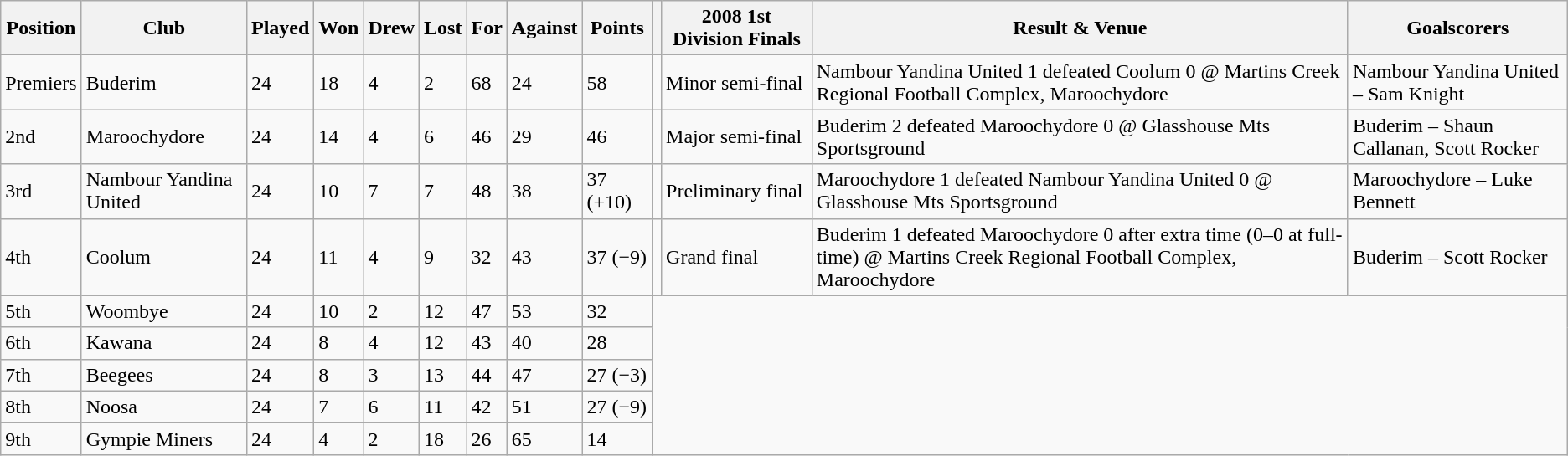<table class="wikitable">
<tr>
<th>Position</th>
<th>Club</th>
<th>Played</th>
<th>Won</th>
<th>Drew</th>
<th>Lost</th>
<th>For</th>
<th>Against</th>
<th>Points</th>
<th></th>
<th>2008 1st Division Finals</th>
<th>Result & Venue</th>
<th>Goalscorers</th>
</tr>
<tr>
<td>Premiers</td>
<td>Buderim</td>
<td>24</td>
<td>18</td>
<td>4</td>
<td>2</td>
<td>68</td>
<td>24</td>
<td>58</td>
<td></td>
<td>Minor semi-final</td>
<td>Nambour Yandina United 1 defeated Coolum 0 @ Martins Creek Regional Football Complex, Maroochydore</td>
<td>Nambour Yandina United – Sam Knight</td>
</tr>
<tr>
<td>2nd</td>
<td>Maroochydore</td>
<td>24</td>
<td>14</td>
<td>4</td>
<td>6</td>
<td>46</td>
<td>29</td>
<td>46</td>
<td></td>
<td>Major semi-final</td>
<td>Buderim 2 defeated Maroochydore 0 @ Glasshouse Mts Sportsground</td>
<td>Buderim – Shaun Callanan, Scott Rocker</td>
</tr>
<tr>
<td>3rd</td>
<td>Nambour Yandina United</td>
<td>24</td>
<td>10</td>
<td>7</td>
<td>7</td>
<td>48</td>
<td>38</td>
<td>37 (+10)</td>
<td></td>
<td>Preliminary final</td>
<td>Maroochydore 1 defeated Nambour Yandina United 0 @ Glasshouse Mts Sportsground</td>
<td>Maroochydore – Luke Bennett</td>
</tr>
<tr>
<td>4th</td>
<td>Coolum</td>
<td>24</td>
<td>11</td>
<td>4</td>
<td>9</td>
<td>32</td>
<td>43</td>
<td>37 (−9)</td>
<td></td>
<td>Grand final</td>
<td>Buderim 1 defeated Maroochydore 0 after extra time (0–0 at full-time) @ Martins Creek Regional Football Complex, Maroochydore</td>
<td>Buderim – Scott Rocker</td>
</tr>
<tr>
<td>5th</td>
<td>Woombye</td>
<td>24</td>
<td>10</td>
<td>2</td>
<td>12</td>
<td>47</td>
<td>53</td>
<td>32</td>
</tr>
<tr>
<td>6th</td>
<td>Kawana</td>
<td>24</td>
<td>8</td>
<td>4</td>
<td>12</td>
<td>43</td>
<td>40</td>
<td>28</td>
</tr>
<tr>
<td>7th</td>
<td>Beegees</td>
<td>24</td>
<td>8</td>
<td>3</td>
<td>13</td>
<td>44</td>
<td>47</td>
<td>27 (−3)</td>
</tr>
<tr>
<td>8th</td>
<td>Noosa</td>
<td>24</td>
<td>7</td>
<td>6</td>
<td>11</td>
<td>42</td>
<td>51</td>
<td>27 (−9)</td>
</tr>
<tr>
<td>9th</td>
<td>Gympie Miners</td>
<td>24</td>
<td>4</td>
<td>2</td>
<td>18</td>
<td>26</td>
<td>65</td>
<td>14</td>
</tr>
</table>
